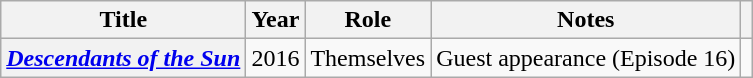<table class="wikitable plainrowheaders">
<tr>
<th scope="col">Title</th>
<th scope="col">Year</th>
<th scope="col">Role</th>
<th scope="col">Notes</th>
<th scope="col"></th>
</tr>
<tr>
<th scope="row"><em><a href='#'>Descendants of the Sun</a></em></th>
<td>2016</td>
<td>Themselves</td>
<td>Guest appearance (Episode 16)</td>
<td style="text-align:center"></td>
</tr>
</table>
